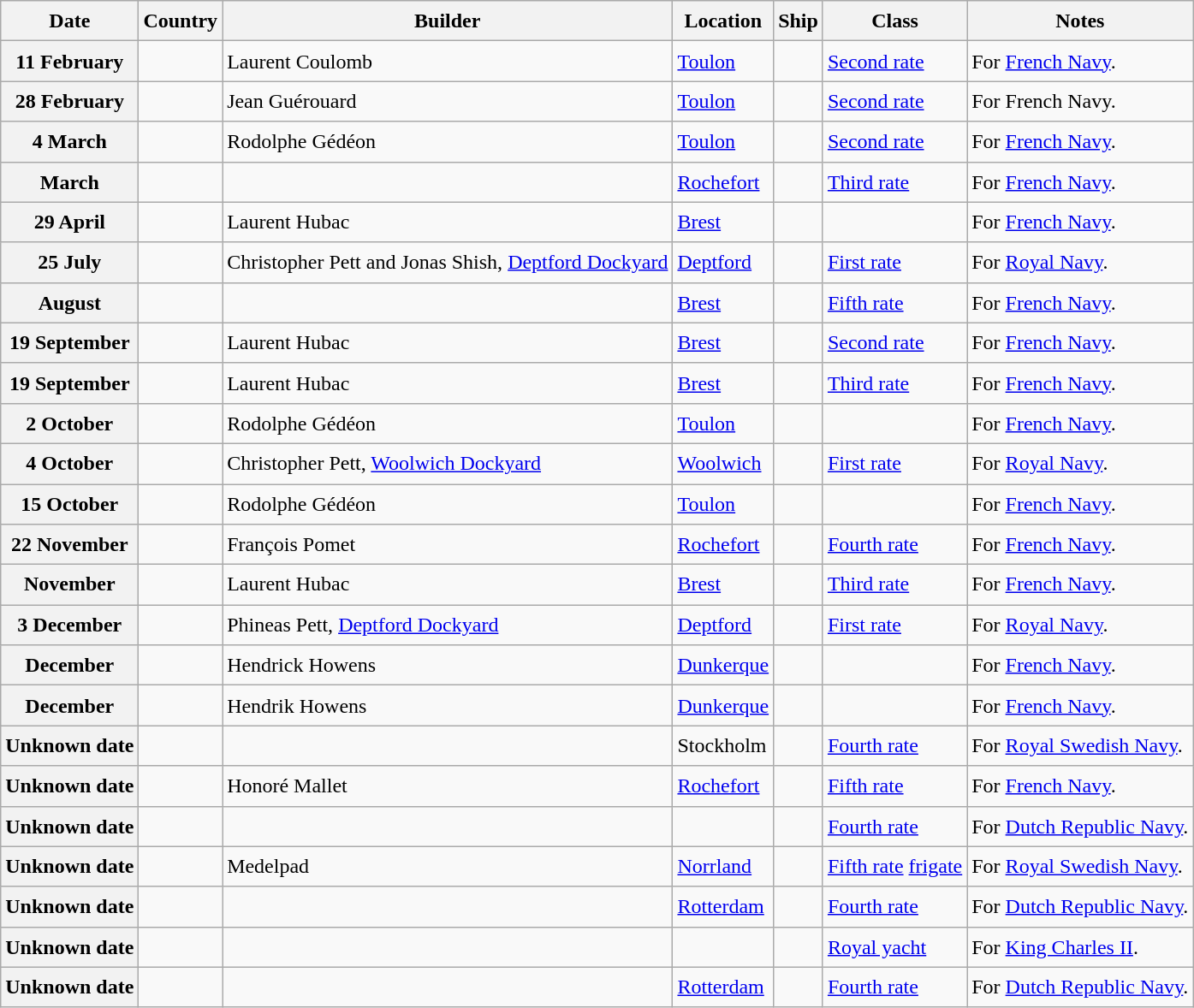<table class="wikitable sortable" style="font-size:1.00em; line-height:1.5em;">
<tr>
<th>Date</th>
<th>Country</th>
<th>Builder</th>
<th>Location</th>
<th>Ship</th>
<th>Class</th>
<th>Notes</th>
</tr>
<tr ---->
<th>11 February</th>
<td></td>
<td>Laurent Coulomb</td>
<td><a href='#'>Toulon</a></td>
<td><strong></strong></td>
<td><a href='#'>Second rate</a></td>
<td>For <a href='#'>French Navy</a>.</td>
</tr>
<tr ---->
<th>28 February</th>
<td></td>
<td>Jean Guérouard</td>
<td><a href='#'>Toulon</a></td>
<td><strong></strong></td>
<td><a href='#'>Second rate</a></td>
<td>For French Navy.</td>
</tr>
<tr ---->
<th>4 March</th>
<td></td>
<td>Rodolphe Gédéon</td>
<td><a href='#'>Toulon</a></td>
<td><strong></strong></td>
<td><a href='#'>Second rate</a></td>
<td>For <a href='#'>French Navy</a>.</td>
</tr>
<tr ---->
<th>March</th>
<td></td>
<td></td>
<td><a href='#'>Rochefort</a></td>
<td><strong></strong></td>
<td><a href='#'>Third rate</a></td>
<td>For <a href='#'>French Navy</a>.</td>
</tr>
<tr ---->
<th>29 April</th>
<td></td>
<td>Laurent Hubac</td>
<td><a href='#'>Brest</a></td>
<td><strong></strong></td>
<td></td>
<td>For <a href='#'>French Navy</a>.</td>
</tr>
<tr ---->
<th>25 July</th>
<td></td>
<td>Christopher Pett and Jonas Shish, <a href='#'>Deptford Dockyard</a></td>
<td><a href='#'>Deptford</a></td>
<td><strong></strong></td>
<td><a href='#'>First rate</a></td>
<td>For <a href='#'>Royal Navy</a>.</td>
</tr>
<tr ---->
<th>August</th>
<td></td>
<td></td>
<td><a href='#'>Brest</a></td>
<td><strong></strong></td>
<td><a href='#'>Fifth rate</a></td>
<td>For <a href='#'>French Navy</a>.</td>
</tr>
<tr ---->
<th>19 September</th>
<td></td>
<td>Laurent Hubac</td>
<td><a href='#'>Brest</a></td>
<td><strong></strong></td>
<td><a href='#'>Second rate</a></td>
<td>For <a href='#'>French Navy</a>.</td>
</tr>
<tr ---->
<th>19 September</th>
<td></td>
<td>Laurent Hubac</td>
<td><a href='#'>Brest</a></td>
<td><strong></strong></td>
<td><a href='#'>Third rate</a></td>
<td>For <a href='#'>French Navy</a>.</td>
</tr>
<tr ---->
<th>2 October</th>
<td></td>
<td>Rodolphe Gédéon</td>
<td><a href='#'>Toulon</a></td>
<td><strong></strong></td>
<td></td>
<td>For <a href='#'>French Navy</a>.</td>
</tr>
<tr ---->
<th>4 October</th>
<td></td>
<td>Christopher Pett, <a href='#'>Woolwich Dockyard</a></td>
<td><a href='#'>Woolwich</a></td>
<td><strong></strong></td>
<td><a href='#'>First rate</a></td>
<td>For <a href='#'>Royal Navy</a>.</td>
</tr>
<tr ---->
<th>15 October</th>
<td></td>
<td>Rodolphe Gédéon</td>
<td><a href='#'>Toulon</a></td>
<td><strong></strong></td>
<td></td>
<td>For <a href='#'>French Navy</a>.</td>
</tr>
<tr ---->
<th>22 November</th>
<td></td>
<td>François Pomet</td>
<td><a href='#'>Rochefort</a></td>
<td><strong></strong></td>
<td><a href='#'>Fourth rate</a></td>
<td>For <a href='#'>French Navy</a>.</td>
</tr>
<tr ---->
<th>November</th>
<td></td>
<td>Laurent Hubac</td>
<td><a href='#'>Brest</a></td>
<td><strong></strong></td>
<td><a href='#'>Third rate</a></td>
<td>For <a href='#'>French Navy</a>.</td>
</tr>
<tr ---->
<th>3 December</th>
<td></td>
<td>Phineas Pett, <a href='#'>Deptford Dockyard</a></td>
<td><a href='#'>Deptford</a></td>
<td><strong></strong></td>
<td><a href='#'>First rate</a></td>
<td>For <a href='#'>Royal Navy</a>.</td>
</tr>
<tr ---->
<th>December</th>
<td></td>
<td>Hendrick Howens</td>
<td><a href='#'>Dunkerque</a></td>
<td><strong></strong></td>
<td></td>
<td>For <a href='#'>French Navy</a>.</td>
</tr>
<tr ---->
<th>December</th>
<td></td>
<td>Hendrik Howens</td>
<td><a href='#'>Dunkerque</a></td>
<td><strong></strong></td>
<td></td>
<td>For <a href='#'>French Navy</a>.</td>
</tr>
<tr ---->
<th>Unknown date</th>
<td></td>
<td></td>
<td>Stockholm</td>
<td><strong></strong></td>
<td><a href='#'>Fourth rate</a></td>
<td>For <a href='#'>Royal Swedish Navy</a>.</td>
</tr>
<tr ---->
<th>Unknown date</th>
<td></td>
<td>Honoré Mallet</td>
<td><a href='#'>Rochefort</a></td>
<td><strong></strong></td>
<td><a href='#'>Fifth rate</a></td>
<td>For <a href='#'>French Navy</a>.</td>
</tr>
<tr ---->
<th>Unknown date</th>
<td></td>
<td></td>
<td></td>
<td><strong></strong></td>
<td><a href='#'>Fourth rate</a></td>
<td>For <a href='#'>Dutch Republic Navy</a>.</td>
</tr>
<tr ---->
<th>Unknown date</th>
<td></td>
<td>Medelpad</td>
<td><a href='#'>Norrland</a></td>
<td><strong></strong></td>
<td><a href='#'>Fifth rate</a> <a href='#'>frigate</a></td>
<td>For <a href='#'>Royal Swedish Navy</a>.</td>
</tr>
<tr ---->
<th>Unknown date</th>
<td></td>
<td></td>
<td><a href='#'>Rotterdam</a></td>
<td><strong></strong></td>
<td><a href='#'>Fourth rate</a></td>
<td>For <a href='#'>Dutch Republic Navy</a>.</td>
</tr>
<tr ---->
<th>Unknown date</th>
<td></td>
<td></td>
<td></td>
<td><strong></strong></td>
<td><a href='#'>Royal yacht</a></td>
<td>For <a href='#'>King Charles II</a>.</td>
</tr>
<tr ---->
<th>Unknown date</th>
<td></td>
<td></td>
<td><a href='#'>Rotterdam</a></td>
<td><strong></strong></td>
<td><a href='#'>Fourth rate</a></td>
<td>For <a href='#'>Dutch Republic Navy</a>.</td>
</tr>
</table>
